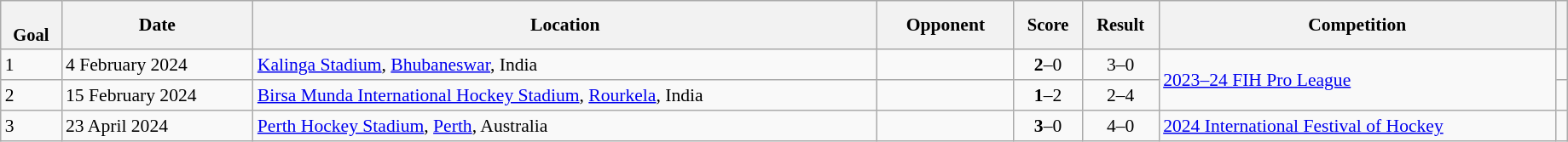<table class="wikitable sortable" style="font-size:90%" width=97%>
<tr>
<th style="font-size:95%;" data-sort-type=number><br>Goal</th>
<th align=center>Date</th>
<th>Location</th>
<th width=100>Opponent</th>
<th data-sort-type="number" style="font-size:95%">Score</th>
<th data-sort-type="number" style="font-size:95%">Result</th>
<th>Competition</th>
<th></th>
</tr>
<tr>
<td>1</td>
<td>4 February 2024</td>
<td><a href='#'>Kalinga Stadium</a>, <a href='#'>Bhubaneswar</a>, India</td>
<td></td>
<td align="center"><strong>2</strong>–0</td>
<td align="center">3–0</td>
<td rowspan=2><a href='#'>2023–24 FIH Pro League</a></td>
<td></td>
</tr>
<tr>
<td>2</td>
<td>15 February 2024</td>
<td><a href='#'>Birsa Munda International Hockey Stadium</a>, <a href='#'>Rourkela</a>, India</td>
<td></td>
<td align="center"><strong>1</strong>–2</td>
<td align="center">2–4</td>
<td></td>
</tr>
<tr>
<td>3</td>
<td>23 April 2024</td>
<td><a href='#'>Perth Hockey Stadium</a>, <a href='#'>Perth</a>, Australia</td>
<td></td>
<td align="center"><strong>3</strong>–0</td>
<td align="center">4–0</td>
<td><a href='#'>2024 International Festival of Hockey</a></td>
<td></td>
</tr>
</table>
